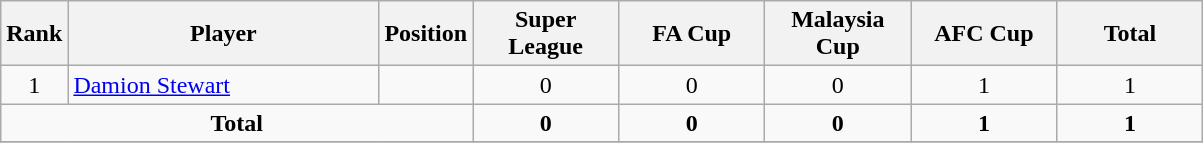<table class="wikitable">
<tr>
<th>Rank</th>
<th style="width:200px;">Player</th>
<th>Position</th>
<th style="width:90px;">Super League</th>
<th style="width:90px;">FA Cup</th>
<th style="width:90px;">Malaysia Cup</th>
<th style="width:90px;">AFC Cup</th>
<th style="width:90px;">Total</th>
</tr>
<tr>
<td align=center>1</td>
<td> <a href='#'>Damion Stewart</a></td>
<td align=center></td>
<td align=center>0</td>
<td align=center>0</td>
<td align=center>0</td>
<td align=center>1</td>
<td align=center>1</td>
</tr>
<tr>
<td align=center colspan=3><strong>Total</strong></td>
<td align=center><strong>0</strong></td>
<td align=center><strong>0</strong></td>
<td align=center><strong>0</strong></td>
<td align=center><strong>1</strong></td>
<td align=center><strong>1</strong></td>
</tr>
<tr>
</tr>
</table>
